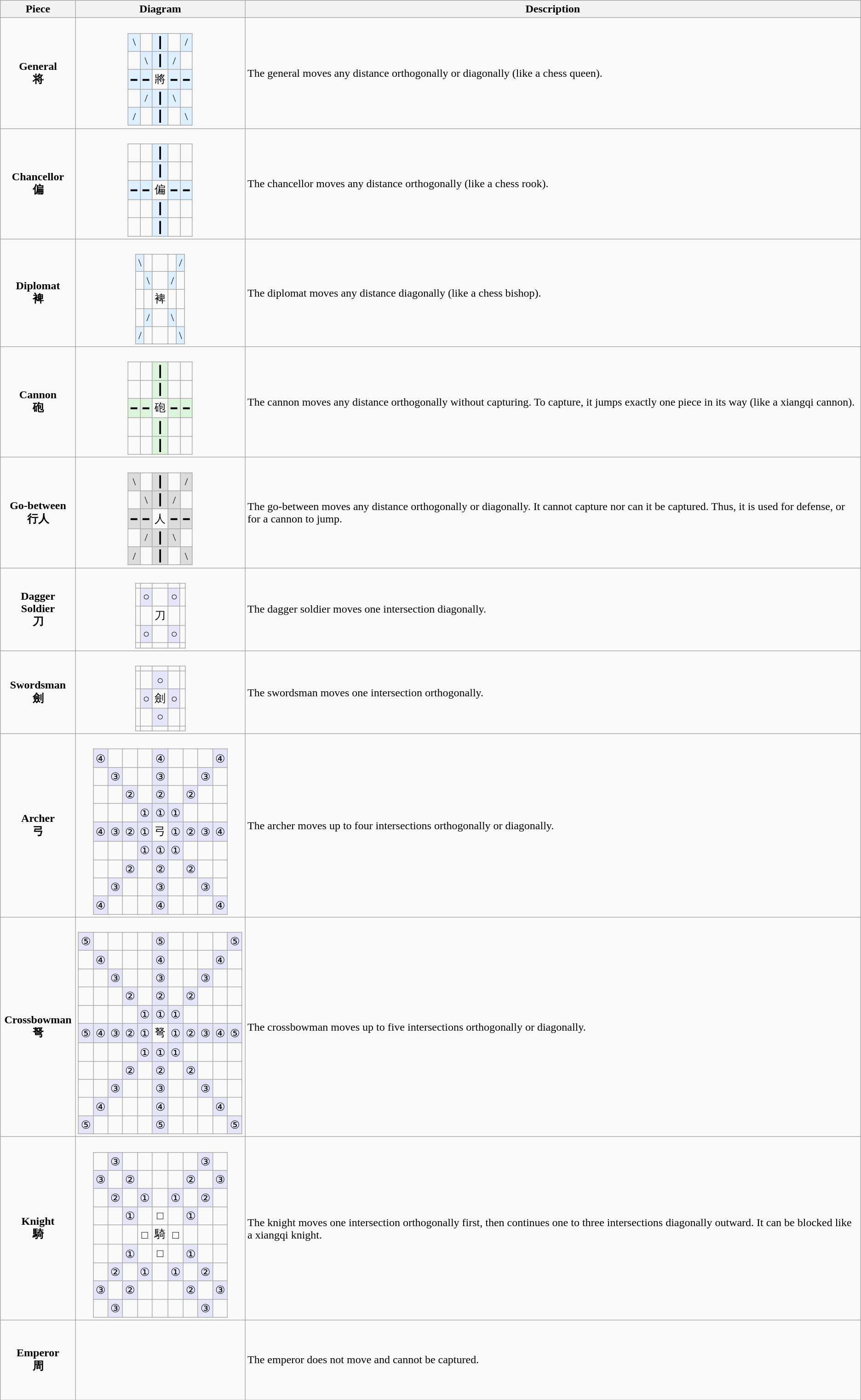<table class=wikitable>
<tr>
<th style="text-align:center; min-width:5em"><strong>Piece</strong></th>
<th style="text-align:center; min-width:12em"><strong>Diagram</strong></th>
<th style="text-align:center; min-width:12em"><strong>Description</strong></th>
</tr>
<tr>
<td style="text-align:center"><strong>General</strong><br><strong>将</strong></td>
<td><br><table class=wikitable cellpadding="3" style="display: table; margin:0 auto !important; width: unset !important; text-align:center">
<tr>
<td style="background:#def0ff">\</td>
<td></td>
<td style="background:#def0ff">┃</td>
<td></td>
<td style="background:#def0ff">/</td>
</tr>
<tr>
<td></td>
<td style="background:#def0ff">\</td>
<td style="background:#def0ff">┃</td>
<td style="background:#def0ff">/</td>
<td></td>
</tr>
<tr>
<td style="background:#def0ff">━</td>
<td style="background:#def0ff">━</td>
<td>將</td>
<td style="background:#def0ff">━</td>
<td style="background:#def0ff">━</td>
</tr>
<tr>
<td></td>
<td style="background:#def0ff">/</td>
<td style="background:#def0ff">┃</td>
<td style="background:#def0ff">\</td>
<td></td>
</tr>
<tr>
<td style="background:#def0ff">/</td>
<td></td>
<td style="background:#def0ff">┃</td>
<td></td>
<td style="background:#def0ff">\</td>
</tr>
</table>
</td>
<td>The general moves any distance orthogonally or diagonally (like a chess queen).</td>
</tr>
<tr>
<td style="text-align:center"><strong>Chancellor</strong><br><strong>偏</strong></td>
<td><br><table class=wikitable cellpadding="3" style="display: table; margin:0 auto !important; width: unset !important; text-align:center">
<tr>
<td></td>
<td></td>
<td style="background:#def0ff">┃</td>
<td></td>
<td></td>
</tr>
<tr>
<td></td>
<td></td>
<td style="background:#def0ff">┃</td>
<td></td>
<td></td>
</tr>
<tr>
<td style="background:#def0ff">━</td>
<td style="background:#def0ff">━</td>
<td>偏</td>
<td style="background:#def0ff">━</td>
<td style="background:#def0ff">━</td>
</tr>
<tr>
<td></td>
<td></td>
<td style="background:#def0ff">┃</td>
<td></td>
<td></td>
</tr>
<tr>
<td></td>
<td></td>
<td style="background:#def0ff">┃</td>
<td></td>
<td></td>
</tr>
</table>
</td>
<td>The chancellor moves any distance orthogonally (like a chess rook).</td>
</tr>
<tr>
<td style="text-align:center"><strong>Diplomat</strong><br><strong>裨</strong></td>
<td><br><table class=wikitable cellpadding="3" style="display: table; margin:0 auto !important; width: unset !important; text-align:center">
<tr>
<td style="background:#def0ff">\</td>
<td></td>
<td></td>
<td></td>
<td style="background:#def0ff">/</td>
</tr>
<tr>
<td></td>
<td style="background:#def0ff">\</td>
<td></td>
<td style="background:#def0ff">/</td>
<td></td>
</tr>
<tr>
<td></td>
<td></td>
<td>裨</td>
<td></td>
<td></td>
</tr>
<tr>
<td></td>
<td style="background:#def0ff">/</td>
<td></td>
<td style="background:#def0ff">\</td>
<td></td>
</tr>
<tr>
<td style="background:#def0ff">/</td>
<td></td>
<td></td>
<td></td>
<td style="background:#def0ff">\</td>
</tr>
</table>
</td>
<td>The diplomat moves any distance diagonally (like a chess bishop).</td>
</tr>
<tr>
<td style="text-align:center"><strong>Cannon</strong><br><strong>砲</strong></td>
<td><br><table class=wikitable cellpadding="3" style="display: table; margin:0 auto !important; width: unset !important; text-align:center">
<tr>
<td></td>
<td></td>
<td style="background:#dcf3dc">┃</td>
<td></td>
<td></td>
</tr>
<tr>
<td></td>
<td></td>
<td style="background:#dcf3dc">┃</td>
<td></td>
<td></td>
</tr>
<tr>
<td style="background:#dcf3dc">━</td>
<td style="background:#dcf3dc">━</td>
<td>砲</td>
<td style="background:#dcf3dc">━</td>
<td style="background:#dcf3dc">━</td>
</tr>
<tr>
<td></td>
<td></td>
<td style="background:#dcf3dc">┃</td>
<td></td>
<td></td>
</tr>
<tr>
<td></td>
<td></td>
<td style="background:#dcf3dc">┃</td>
<td></td>
<td></td>
</tr>
</table>
</td>
<td>The cannon moves any distance orthogonally without capturing. To capture, it jumps exactly one piece in its way (like a xiangqi cannon).</td>
</tr>
<tr>
<td style="text-align:center"><strong>Go-between</strong><br><strong>行人</strong></td>
<td><br><table class=wikitable cellpadding="3" style="display: table; margin:0 auto !important; width: unset !important; text-align:center">
<tr>
<td style="background:gainsboro">\</td>
<td></td>
<td style="background:gainsboro">┃</td>
<td></td>
<td style="background:gainsboro">/</td>
</tr>
<tr>
<td></td>
<td style="background:gainsboro">\</td>
<td style="background:gainsboro">┃</td>
<td style="background:gainsboro">/</td>
<td></td>
</tr>
<tr>
<td style="background:gainsboro">━</td>
<td style="background:gainsboro">━</td>
<td>人</td>
<td style="background:gainsboro">━</td>
<td style="background:gainsboro">━</td>
</tr>
<tr>
<td></td>
<td style="background:gainsboro">/</td>
<td style="background:gainsboro">┃</td>
<td style="background:gainsboro">\</td>
<td></td>
</tr>
<tr>
<td style="background:gainsboro">/</td>
<td></td>
<td style="background:gainsboro">┃</td>
<td></td>
<td style="background:gainsboro">\</td>
</tr>
</table>
</td>
<td>The go-between moves any distance orthogonally or diagonally. It cannot capture nor can it be captured. Thus, it is used for defense, or for a cannon to jump.</td>
</tr>
<tr>
<td style="text-align:center"><strong>Dagger Soldier</strong><br><strong>刀</strong></td>
<td><br><table class=wikitable cellpadding="3" style="display: table; margin:0 auto !important; width: unset !important; text-align:center">
<tr>
<td></td>
<td></td>
<td></td>
<td></td>
<td></td>
</tr>
<tr>
<td></td>
<td style="background:lavender">○</td>
<td></td>
<td style="background:lavender">○</td>
<td></td>
</tr>
<tr>
<td></td>
<td></td>
<td>刀</td>
<td></td>
<td></td>
</tr>
<tr>
<td></td>
<td style="background:lavender">○</td>
<td></td>
<td style="background:lavender">○</td>
<td></td>
</tr>
<tr>
<td></td>
<td></td>
<td></td>
<td></td>
<td></td>
</tr>
</table>
</td>
<td>The dagger soldier moves one intersection diagonally.</td>
</tr>
<tr>
<td style="text-align:center"><strong>Swordsman</strong><br><strong>劍</strong></td>
<td><br><table class=wikitable cellpadding="3" style="display: table; margin:0 auto !important; width: unset !important; text-align:center">
<tr>
<td></td>
<td></td>
<td></td>
<td></td>
<td></td>
</tr>
<tr>
<td></td>
<td></td>
<td style="background:lavender">○</td>
<td></td>
<td></td>
</tr>
<tr>
<td></td>
<td style="background:lavender">○</td>
<td>劍</td>
<td style="background:lavender">○</td>
<td></td>
</tr>
<tr>
<td></td>
<td></td>
<td style="background:lavender">○</td>
<td></td>
<td></td>
</tr>
<tr>
<td></td>
<td></td>
<td></td>
<td></td>
<td></td>
</tr>
</table>
</td>
<td>The swordsman moves one intersection orthogonally.</td>
</tr>
<tr>
<td style="text-align:center"><strong>Archer</strong><br><strong>弓</strong></td>
<td><br><table class=wikitable cellpadding="3" style="display: table; margin:0 auto !important; width: unset !important; text-align:center">
<tr>
<td style="background:lavender">④</td>
<td></td>
<td></td>
<td></td>
<td style="background:lavender">④</td>
<td></td>
<td></td>
<td></td>
<td style="background:lavender">④</td>
</tr>
<tr>
<td></td>
<td style="background:lavender">③</td>
<td></td>
<td></td>
<td style="background:lavender">③</td>
<td></td>
<td></td>
<td style="background:lavender">③</td>
<td></td>
</tr>
<tr>
<td></td>
<td></td>
<td style="background:lavender">②</td>
<td></td>
<td style="background:lavender">②</td>
<td></td>
<td style="background:lavender">②</td>
<td></td>
<td></td>
</tr>
<tr>
<td></td>
<td></td>
<td></td>
<td style="background:lavender">①</td>
<td style="background:lavender">①</td>
<td style="background:lavender">①</td>
<td></td>
<td></td>
<td></td>
</tr>
<tr>
<td style="background:lavender">④</td>
<td style="background:lavender">③</td>
<td style="background:lavender">②</td>
<td style="background:lavender">①</td>
<td>弓</td>
<td style="background:lavender">①</td>
<td style="background:lavender">②</td>
<td style="background:lavender">③</td>
<td style="background:lavender">④</td>
</tr>
<tr>
<td></td>
<td></td>
<td></td>
<td style="background:lavender">①</td>
<td style="background:lavender">①</td>
<td style="background:lavender">①</td>
<td></td>
<td></td>
<td></td>
</tr>
<tr>
<td></td>
<td></td>
<td style="background:lavender">②</td>
<td></td>
<td style="background:lavender">②</td>
<td></td>
<td style="background:lavender">②</td>
<td></td>
<td></td>
</tr>
<tr>
<td></td>
<td style="background:lavender">③</td>
<td></td>
<td></td>
<td style="background:lavender">③</td>
<td></td>
<td></td>
<td style="background:lavender">③</td>
<td></td>
</tr>
<tr>
<td style="background:lavender">④</td>
<td></td>
<td></td>
<td></td>
<td style="background:lavender">④</td>
<td></td>
<td></td>
<td></td>
<td style="background:lavender">④</td>
</tr>
</table>
</td>
<td>The archer moves up to four intersections orthogonally or diagonally.</td>
</tr>
<tr>
<td style="text-align:center"><strong>Crossbowman</strong><br><strong>弩</strong></td>
<td><br><table class=wikitable cellpadding="3" style="display: table; margin:0 auto !important; width: unset !important; text-align:center">
<tr>
<td style="background:lavender">⑤</td>
<td></td>
<td></td>
<td></td>
<td></td>
<td style="background:lavender">⑤</td>
<td></td>
<td></td>
<td></td>
<td></td>
<td style="background:lavender">⑤</td>
</tr>
<tr>
<td></td>
<td style="background:lavender">④</td>
<td></td>
<td></td>
<td></td>
<td style="background:lavender">④</td>
<td></td>
<td></td>
<td></td>
<td style="background:lavender">④</td>
<td></td>
</tr>
<tr>
<td></td>
<td></td>
<td style="background:lavender">③</td>
<td></td>
<td></td>
<td style="background:lavender">③</td>
<td></td>
<td></td>
<td style="background:lavender">③</td>
<td></td>
<td></td>
</tr>
<tr>
<td></td>
<td></td>
<td></td>
<td style="background:lavender">②</td>
<td></td>
<td style="background:lavender">②</td>
<td></td>
<td style="background:lavender">②</td>
<td></td>
<td></td>
<td></td>
</tr>
<tr>
<td></td>
<td></td>
<td></td>
<td></td>
<td style="background:lavender">①</td>
<td style="background:lavender">①</td>
<td style="background:lavender">①</td>
<td></td>
<td></td>
<td></td>
<td></td>
</tr>
<tr>
<td style="background:lavender">⑤</td>
<td style="background:lavender">④</td>
<td style="background:lavender">③</td>
<td style="background:lavender">②</td>
<td style="background:lavender">①</td>
<td>弩</td>
<td style="background:lavender">①</td>
<td style="background:lavender">②</td>
<td style="background:lavender">③</td>
<td style="background:lavender">④</td>
<td style="background:lavender">⑤</td>
</tr>
<tr>
<td></td>
<td></td>
<td></td>
<td></td>
<td style="background:lavender">①</td>
<td style="background:lavender">①</td>
<td style="background:lavender">①</td>
<td></td>
<td></td>
<td></td>
<td></td>
</tr>
<tr>
<td></td>
<td></td>
<td></td>
<td style="background:lavender">②</td>
<td></td>
<td style="background:lavender">②</td>
<td></td>
<td style="background:lavender">②</td>
<td></td>
<td></td>
<td></td>
</tr>
<tr>
<td></td>
<td></td>
<td style="background:lavender">③</td>
<td></td>
<td></td>
<td style="background:lavender">③</td>
<td></td>
<td></td>
<td style="background:lavender">③</td>
<td></td>
<td></td>
</tr>
<tr>
<td></td>
<td style="background:lavender">④</td>
<td></td>
<td></td>
<td></td>
<td style="background:lavender">④</td>
<td></td>
<td></td>
<td></td>
<td style="background:lavender">④</td>
<td></td>
</tr>
<tr>
<td style="background:lavender">⑤</td>
<td></td>
<td></td>
<td></td>
<td></td>
<td style="background:lavender">⑤</td>
<td></td>
<td></td>
<td></td>
<td></td>
<td style="background:lavender">⑤</td>
</tr>
</table>
</td>
<td>The crossbowman moves up to five intersections orthogonally or diagonally.</td>
</tr>
<tr>
<td style="text-align:center"><strong>Knight</strong><br><strong>騎</strong></td>
<td><br><table class=wikitable cellpadding="3" style="display: table; margin:0 auto !important; width: unset !important; text-align:center">
<tr>
<td></td>
<td style="background:lavender">③</td>
<td></td>
<td></td>
<td></td>
<td></td>
<td></td>
<td style="background:lavender">③</td>
<td></td>
</tr>
<tr>
<td style="background:lavender">③</td>
<td></td>
<td style="background:lavender">②</td>
<td></td>
<td></td>
<td></td>
<td style="background:lavender">②</td>
<td></td>
<td style="background:lavender">③</td>
</tr>
<tr>
<td></td>
<td style="background:lavender">②</td>
<td></td>
<td style="background:lavender">①</td>
<td></td>
<td style="background:lavender">①</td>
<td></td>
<td style="background:lavender">②</td>
<td></td>
</tr>
<tr>
<td></td>
<td></td>
<td style="background:lavender">①</td>
<td></td>
<td>□</td>
<td></td>
<td style="background:lavender">①</td>
<td></td>
<td></td>
</tr>
<tr>
<td></td>
<td></td>
<td></td>
<td>□</td>
<td>騎</td>
<td>□</td>
<td></td>
<td></td>
<td></td>
</tr>
<tr>
<td></td>
<td></td>
<td style="background:lavender">①</td>
<td></td>
<td>□</td>
<td></td>
<td style="background:lavender">①</td>
<td></td>
<td></td>
</tr>
<tr>
<td></td>
<td style="background:lavender">②</td>
<td></td>
<td style="background:lavender">①</td>
<td></td>
<td style="background:lavender">①</td>
<td></td>
<td style="background:lavender">②</td>
<td></td>
</tr>
<tr>
<td style="background:lavender">③</td>
<td></td>
<td style="background:lavender">②</td>
<td></td>
<td></td>
<td></td>
<td style="background:lavender">②</td>
<td></td>
<td style="background:lavender">③</td>
</tr>
<tr>
<td></td>
<td style="background:lavender">③</td>
<td></td>
<td></td>
<td></td>
<td></td>
<td></td>
<td style="background:lavender">③</td>
<td></td>
</tr>
</table>
</td>
<td>The knight moves one intersection orthogonally first, then continues one to three intersections diagonally outward. It can be blocked like a xiangqi knight.</td>
</tr>
<tr>
<td style="text-align:center"><strong>Emperor</strong><br><strong>周</strong></td>
<td><br><br><br>
<br>
<br>
<br></td>
<td>The emperor does not move and cannot be captured.</td>
</tr>
</table>
